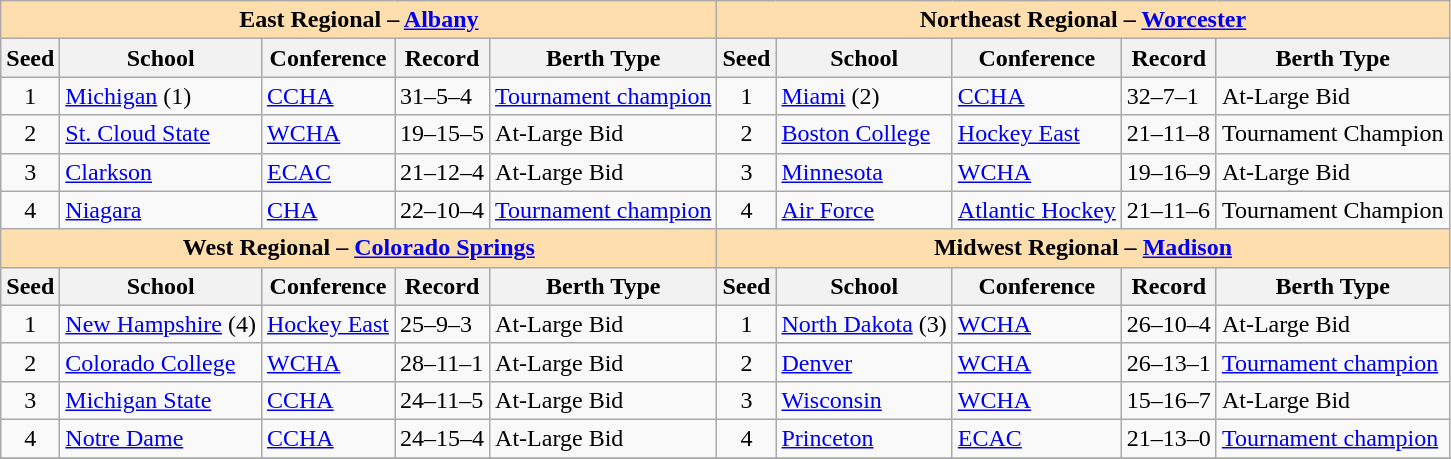<table class="wikitable">
<tr>
<th colspan="5" style="background:#ffdead;">East Regional – <a href='#'>Albany</a></th>
<th colspan="5" style="background:#ffdead;">Northeast Regional – <a href='#'>Worcester</a></th>
</tr>
<tr>
<th>Seed</th>
<th>School</th>
<th>Conference</th>
<th>Record</th>
<th>Berth Type</th>
<th>Seed</th>
<th>School</th>
<th>Conference</th>
<th>Record</th>
<th>Berth Type</th>
</tr>
<tr>
<td align=center>1</td>
<td><a href='#'>Michigan</a> (1)</td>
<td><a href='#'>CCHA</a></td>
<td>31–5–4</td>
<td><a href='#'>Tournament champion</a></td>
<td align=center>1</td>
<td><a href='#'>Miami</a> (2)</td>
<td><a href='#'>CCHA</a></td>
<td>32–7–1</td>
<td>At-Large Bid</td>
</tr>
<tr>
<td align=center>2</td>
<td><a href='#'>St. Cloud State</a></td>
<td><a href='#'>WCHA</a></td>
<td>19–15–5</td>
<td>At-Large Bid</td>
<td align=center>2</td>
<td><a href='#'>Boston College</a></td>
<td><a href='#'>Hockey East</a></td>
<td>21–11–8</td>
<td>Tournament Champion</td>
</tr>
<tr>
<td align=center>3</td>
<td><a href='#'>Clarkson</a></td>
<td><a href='#'>ECAC</a></td>
<td>21–12–4</td>
<td>At-Large Bid</td>
<td align=center>3</td>
<td><a href='#'>Minnesota</a></td>
<td><a href='#'>WCHA</a></td>
<td>19–16–9</td>
<td>At-Large Bid</td>
</tr>
<tr>
<td align=center>4</td>
<td><a href='#'>Niagara</a></td>
<td><a href='#'>CHA</a></td>
<td>22–10–4</td>
<td><a href='#'>Tournament champion</a></td>
<td align=center>4</td>
<td><a href='#'>Air Force</a></td>
<td><a href='#'>Atlantic Hockey</a></td>
<td>21–11–6</td>
<td>Tournament Champion</td>
</tr>
<tr>
<th colspan="5" style="background:#ffdead;">West Regional – <a href='#'>Colorado Springs</a></th>
<th colspan="5" style="background:#ffdead;">Midwest Regional – <a href='#'>Madison</a></th>
</tr>
<tr>
<th>Seed</th>
<th>School</th>
<th>Conference</th>
<th>Record</th>
<th>Berth Type<br></th>
<th>Seed</th>
<th>School</th>
<th>Conference</th>
<th>Record</th>
<th>Berth Type</th>
</tr>
<tr>
<td align=center>1</td>
<td><a href='#'>New Hampshire</a> (4)</td>
<td><a href='#'>Hockey East</a></td>
<td>25–9–3</td>
<td>At-Large Bid</td>
<td align=center>1</td>
<td><a href='#'>North Dakota</a> (3)</td>
<td><a href='#'>WCHA</a></td>
<td>26–10–4</td>
<td>At-Large Bid</td>
</tr>
<tr>
<td align=center>2</td>
<td><a href='#'>Colorado College</a></td>
<td><a href='#'>WCHA</a></td>
<td>28–11–1</td>
<td>At-Large Bid</td>
<td align=center>2</td>
<td><a href='#'>Denver</a></td>
<td><a href='#'>WCHA</a></td>
<td>26–13–1</td>
<td><a href='#'>Tournament champion</a></td>
</tr>
<tr>
<td align=center>3</td>
<td><a href='#'>Michigan State</a></td>
<td><a href='#'>CCHA</a></td>
<td>24–11–5</td>
<td>At-Large Bid</td>
<td align=center>3</td>
<td><a href='#'>Wisconsin</a></td>
<td><a href='#'>WCHA</a></td>
<td>15–16–7</td>
<td>At-Large Bid</td>
</tr>
<tr>
<td align=center>4</td>
<td><a href='#'>Notre Dame</a></td>
<td><a href='#'>CCHA</a></td>
<td>24–15–4</td>
<td>At-Large Bid</td>
<td align=center>4</td>
<td><a href='#'>Princeton</a></td>
<td><a href='#'>ECAC</a></td>
<td>21–13–0</td>
<td><a href='#'>Tournament champion</a></td>
</tr>
<tr>
</tr>
</table>
